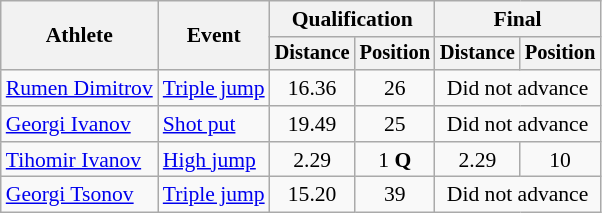<table class=wikitable style="font-size:90%">
<tr>
<th rowspan="2">Athlete</th>
<th rowspan="2">Event</th>
<th colspan="2">Qualification</th>
<th colspan="2">Final</th>
</tr>
<tr style="font-size:95%">
<th>Distance</th>
<th>Position</th>
<th>Distance</th>
<th>Position</th>
</tr>
<tr align="center">
<td align=left><a href='#'>Rumen Dimitrov</a></td>
<td align=left><a href='#'>Triple jump</a></td>
<td>16.36</td>
<td>26</td>
<td colspan=2>Did not advance</td>
</tr>
<tr align=center>
<td align=left><a href='#'>Georgi Ivanov</a></td>
<td align=left><a href='#'>Shot put</a></td>
<td>19.49</td>
<td>25</td>
<td colspan=2>Did not advance</td>
</tr>
<tr align=center>
<td align=left><a href='#'>Tihomir Ivanov</a></td>
<td align=left><a href='#'>High jump</a></td>
<td>2.29</td>
<td>1 <strong>Q</strong></td>
<td>2.29</td>
<td>10</td>
</tr>
<tr align="center">
<td align=left><a href='#'>Georgi Tsonov</a></td>
<td align=left><a href='#'>Triple jump</a></td>
<td>15.20</td>
<td>39</td>
<td colspan=2>Did not advance</td>
</tr>
</table>
